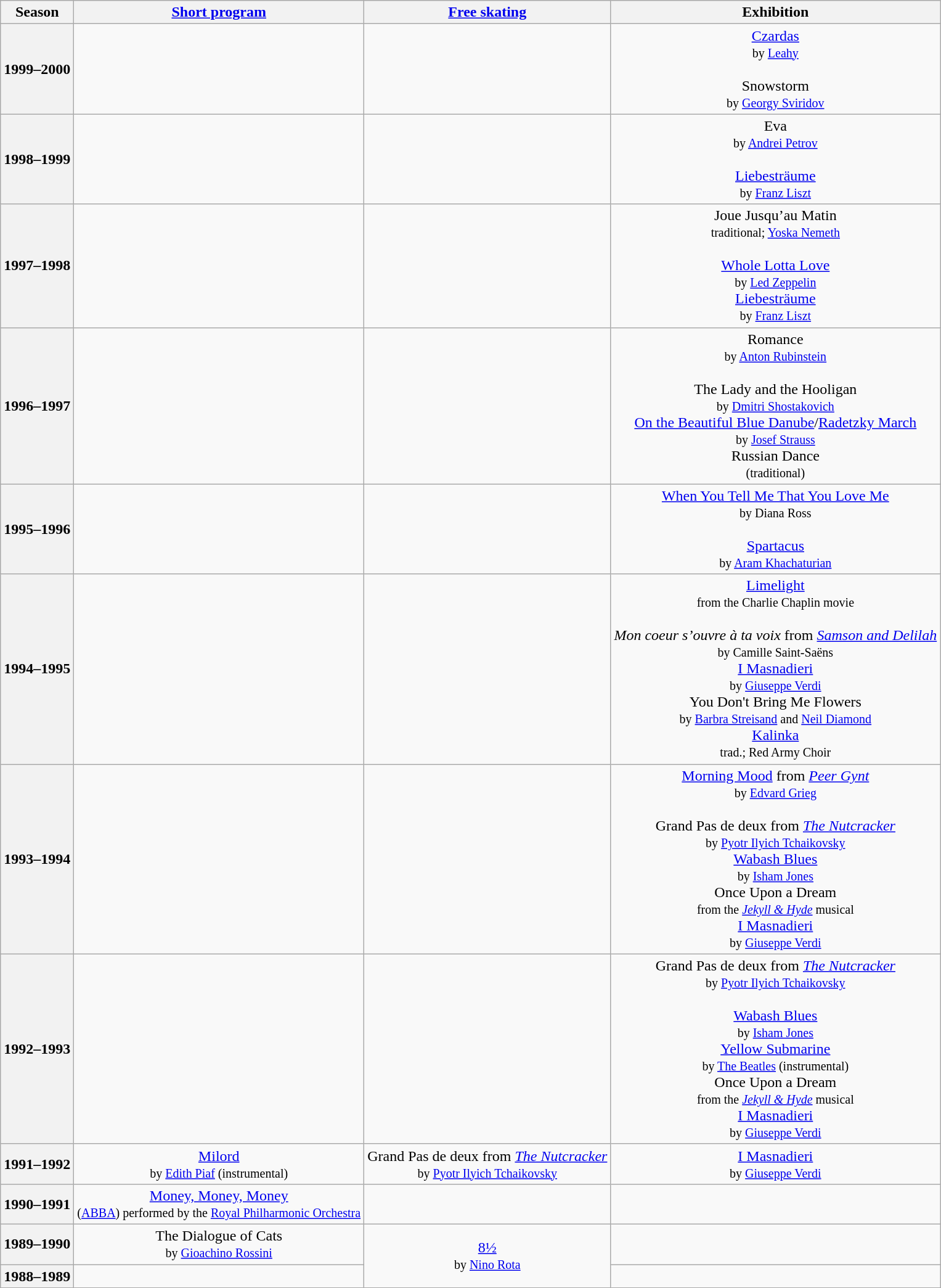<table class="wikitable" style="text-align:center">
<tr>
<th>Season</th>
<th><a href='#'>Short program</a></th>
<th><a href='#'>Free skating</a></th>
<th>Exhibition</th>
</tr>
<tr>
<th>1999–2000</th>
<td></td>
<td></td>
<td><a href='#'>Czardas</a> <br> <small>by <a href='#'>Leahy</a></small><br><br>Snowstorm <br> <small>by <a href='#'>Georgy Sviridov</a></small></td>
</tr>
<tr>
<th>1998–1999</th>
<td></td>
<td></td>
<td>Eva <br> <small>by <a href='#'>Andrei Petrov</a></small><br><br><a href='#'>Liebesträume</a> <br> <small>by <a href='#'>Franz Liszt</a></small></td>
</tr>
<tr>
<th>1997–1998</th>
<td></td>
<td></td>
<td>Joue Jusqu’au Matin <br> <small>traditional; <a href='#'>Yoska Nemeth</a></small><br><br><a href='#'>Whole Lotta Love</a> <br> <small>by <a href='#'>Led Zeppelin</a></small><br>
<a href='#'>Liebesträume</a> <br> <small>by <a href='#'>Franz Liszt</a></small></td>
</tr>
<tr>
<th>1996–1997</th>
<td></td>
<td></td>
<td>Romance <br> <small>by <a href='#'>Anton Rubinstein</a></small><br><br>The Lady and the Hooligan <br> <small>by <a href='#'>Dmitri Shostakovich</a></small><br>
<a href='#'>On the Beautiful Blue Danube</a>/<a href='#'>Radetzky March</a> <br> <small>by <a href='#'>Josef Strauss</a></small><br>
Russian Dance <br> <small>(traditional)</small></td>
</tr>
<tr>
<th>1995–1996</th>
<td></td>
<td></td>
<td><a href='#'>When You Tell Me That You Love Me</a> <br> <small> by Diana Ross</small><br><br><a href='#'>Spartacus</a> <br> <small> by <a href='#'>Aram Khachaturian</a></small></td>
</tr>
<tr>
<th>1994–1995</th>
<td></td>
<td></td>
<td><a href='#'>Limelight</a> <br> <small> from the Charlie Chaplin movie</small><br><br><em> Mon coeur s’ouvre à ta voix</em> from <em><a href='#'>Samson and Delilah</a></em> <br> <small> by Camille Saint-Saëns</small><br>
<a href='#'>I Masnadieri</a>  <br> <small> by <a href='#'>Giuseppe Verdi</a></small><br>
You Don't Bring Me Flowers<br> <small> by <a href='#'>Barbra Streisand</a> and <a href='#'>Neil Diamond</a></small><br>
<a href='#'>Kalinka</a> <br> <small> trad.; Red Army Choir</small></td>
</tr>
<tr>
<th>1993–1994</th>
<td></td>
<td></td>
<td><a href='#'>Morning Mood</a> from <em><a href='#'>Peer Gynt</a></em> <br> <small> by <a href='#'>Edvard Grieg</a></small><br><br>Grand Pas de deux from <em><a href='#'>The Nutcracker</a></em> <br> <small> by <a href='#'>Pyotr Ilyich Tchaikovsky</a></small><br>
<a href='#'>Wabash Blues</a>  <br> <small> by <a href='#'>Isham Jones</a></small><br>
Once Upon a Dream  <br> <small> from the <a href='#'><em>Jekyll & Hyde</em></a> musical</small><br>
<a href='#'>I Masnadieri</a>  <br> <small> by <a href='#'>Giuseppe Verdi</a></small></td>
</tr>
<tr>
<th>1992–1993</th>
<td></td>
<td></td>
<td>Grand Pas de deux from <em><a href='#'>The Nutcracker</a></em> <br> <small> by <a href='#'>Pyotr Ilyich Tchaikovsky</a></small><br><br><a href='#'>Wabash Blues</a>  <br> <small> by <a href='#'>Isham Jones</a></small><br>
<a href='#'>Yellow Submarine</a>  <br> <small> by <a href='#'>The Beatles</a> (instrumental) </small><br>
Once Upon a Dream  <br> <small> from the <a href='#'><em>Jekyll & Hyde</em></a> musical</small><br>
<a href='#'>I Masnadieri</a>  <br> <small> by <a href='#'>Giuseppe Verdi</a></small></td>
</tr>
<tr>
<th>1991–1992</th>
<td><a href='#'>Milord</a> <br> <small> by <a href='#'>Edith Piaf</a> (instrumental) </small></td>
<td>Grand Pas de deux from <em><a href='#'>The Nutcracker</a></em> <br> <small> by <a href='#'>Pyotr Ilyich Tchaikovsky</a></small></td>
<td><a href='#'>I Masnadieri</a>  <br> <small> by <a href='#'>Giuseppe Verdi</a></small></td>
</tr>
<tr>
<th>1990–1991</th>
<td><a href='#'>Money, Money, Money</a> <br> <small>(<a href='#'>ABBA</a>) performed by the <a href='#'>Royal Philharmonic Orchestra</a></small></td>
<td></td>
<td></td>
</tr>
<tr>
<th>1989–1990</th>
<td>The Dialogue of Cats <br> <small> by <a href='#'>Gioachino Rossini</a></small></td>
<td rowspan=2><a href='#'>8½</a> <br> <small> by <a href='#'>Nino Rota</a></small></td>
<td></td>
</tr>
<tr>
<th>1988–1989</th>
<td></td>
<td></td>
</tr>
</table>
